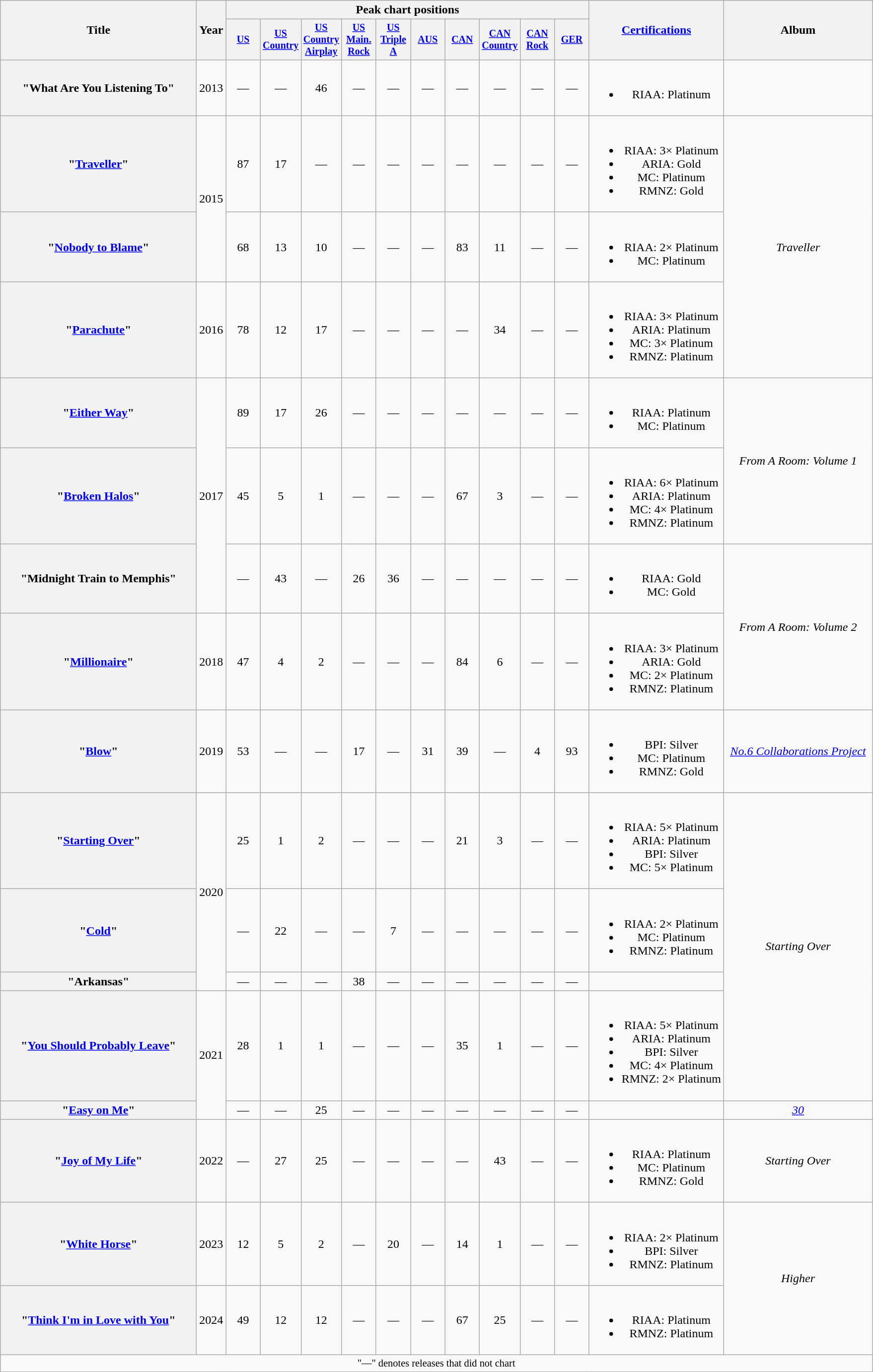<table class="wikitable plainrowheaders" style="text-align:center;">
<tr>
<th scope="col" rowspan="2" style="width:16em;">Title</th>
<th scope="col" rowspan="2">Year</th>
<th scope="col" colspan="10">Peak chart positions</th>
<th scope="col" rowspan="2"><a href='#'>Certifications</a></th>
<th scope="col" rowspan="2" style="width:12em;">Album</th>
</tr>
<tr style="font-size:smaller;">
<th scope="col" width="40"><a href='#'>US</a><br></th>
<th scope="col" width="40"><a href='#'>US Country</a><br></th>
<th scope="col" width="40"><a href='#'>US Country Airplay</a><br></th>
<th scope="col" width="40"><a href='#'>US Main. Rock</a><br></th>
<th scope="col" width="40"><a href='#'>US Triple A</a><br></th>
<th scope="col" width="40"><a href='#'>AUS</a><br></th>
<th scope="col" width="40"><a href='#'>CAN</a><br></th>
<th scope="col" width="40"><a href='#'>CAN Country</a><br></th>
<th scope="col" width="40"><a href='#'>CAN Rock</a><br></th>
<th scope="col" width="40"><a href='#'>GER</a><br></th>
</tr>
<tr>
<th scope="row">"What Are You Listening To"</th>
<td>2013</td>
<td>—</td>
<td>—</td>
<td>46</td>
<td>—</td>
<td>—</td>
<td>—</td>
<td>—</td>
<td>—</td>
<td>—</td>
<td>—</td>
<td><br><ul><li>RIAA: Platinum</li></ul></td>
<td></td>
</tr>
<tr>
<th scope="row">"<a href='#'>Traveller</a>"</th>
<td rowspan="2">2015</td>
<td>87</td>
<td>17</td>
<td>—</td>
<td>—</td>
<td>—</td>
<td>—</td>
<td>—</td>
<td>—</td>
<td>—</td>
<td>—</td>
<td><br><ul><li>RIAA: 3× Platinum</li><li>ARIA: Gold</li><li>MC: Platinum</li><li>RMNZ: Gold</li></ul></td>
<td rowspan="3"><em>Traveller</em></td>
</tr>
<tr>
<th scope="row">"<a href='#'>Nobody to Blame</a>"</th>
<td>68</td>
<td>13</td>
<td>10</td>
<td>—</td>
<td>—</td>
<td>—</td>
<td>83</td>
<td>11</td>
<td>—</td>
<td>—</td>
<td><br><ul><li>RIAA: 2× Platinum</li><li>MC: Platinum</li></ul></td>
</tr>
<tr>
<th scope="row">"<a href='#'>Parachute</a>"</th>
<td>2016</td>
<td>78</td>
<td>12</td>
<td>17</td>
<td>—</td>
<td>—</td>
<td>—</td>
<td>—</td>
<td>34</td>
<td>—</td>
<td>—</td>
<td><br><ul><li>RIAA: 3× Platinum</li><li>ARIA: Platinum</li><li>MC: 3× Platinum</li><li>RMNZ: Platinum</li></ul></td>
</tr>
<tr>
<th scope="row">"<a href='#'>Either Way</a>"</th>
<td rowspan=3>2017</td>
<td>89</td>
<td>17</td>
<td>26</td>
<td>—</td>
<td>—</td>
<td>—</td>
<td>—</td>
<td>—</td>
<td>—</td>
<td>—</td>
<td><br><ul><li>RIAA: Platinum</li><li>MC: Platinum</li></ul></td>
<td rowspan=2><em>From A Room: Volume 1</em></td>
</tr>
<tr>
<th scope="row">"<a href='#'>Broken Halos</a>"</th>
<td>45</td>
<td>5</td>
<td>1</td>
<td>—</td>
<td>—</td>
<td>—</td>
<td>67</td>
<td>3</td>
<td>—</td>
<td>—</td>
<td><br><ul><li>RIAA: 6× Platinum</li><li>ARIA: Platinum</li><li>MC: 4× Platinum</li><li>RMNZ: Platinum</li></ul></td>
</tr>
<tr>
<th scope="row">"Midnight Train to Memphis"</th>
<td>—</td>
<td>43</td>
<td>—</td>
<td>26</td>
<td>36</td>
<td>—</td>
<td>—</td>
<td>—</td>
<td>—</td>
<td>—</td>
<td><br><ul><li>RIAA: Gold</li><li>MC: Gold</li></ul></td>
<td rowspan=2><em>From A Room: Volume 2</em></td>
</tr>
<tr>
<th scope="row">"<a href='#'>Millionaire</a>"</th>
<td>2018</td>
<td>47</td>
<td>4</td>
<td>2</td>
<td>—</td>
<td>—</td>
<td>—</td>
<td>84</td>
<td>6</td>
<td>—</td>
<td>—</td>
<td><br><ul><li>RIAA: 3× Platinum</li><li>ARIA: Gold</li><li>MC: 2× Platinum</li><li>RMNZ: Platinum</li></ul></td>
</tr>
<tr>
<th scope="row">"<a href='#'>Blow</a>"<br></th>
<td>2019</td>
<td>53</td>
<td>—</td>
<td>—</td>
<td>17</td>
<td>—</td>
<td>31</td>
<td>39</td>
<td>—</td>
<td>4</td>
<td>93</td>
<td><br><ul><li>BPI: Silver</li><li>MC: Platinum</li><li>RMNZ: Gold</li></ul></td>
<td><em><a href='#'>No.6 Collaborations Project</a></em></td>
</tr>
<tr>
<th scope="row">"<a href='#'>Starting Over</a>"</th>
<td rowspan=3>2020</td>
<td>25</td>
<td>1</td>
<td>2</td>
<td>—</td>
<td>—</td>
<td>—</td>
<td>21</td>
<td>3</td>
<td>—</td>
<td>—</td>
<td><br><ul><li>RIAA: 5× Platinum</li><li>ARIA: Platinum</li><li>BPI: Silver</li><li>MC: 5× Platinum</li></ul></td>
<td rowspan=4><em>Starting Over</em></td>
</tr>
<tr>
<th scope="row">"<a href='#'>Cold</a>"</th>
<td>—</td>
<td>22</td>
<td>—</td>
<td>—</td>
<td>7</td>
<td>—</td>
<td>—</td>
<td>—</td>
<td>—</td>
<td>—</td>
<td><br><ul><li>RIAA: 2× Platinum</li><li>MC: Platinum</li><li>RMNZ: Platinum</li></ul></td>
</tr>
<tr>
<th scope="row">"Arkansas"</th>
<td>—</td>
<td>—</td>
<td>—</td>
<td>38</td>
<td>—</td>
<td>—</td>
<td>—</td>
<td>—</td>
<td>—</td>
<td>—</td>
<td></td>
</tr>
<tr>
<th scope="row">"<a href='#'>You Should Probably Leave</a>"</th>
<td rowspan="2">2021</td>
<td>28</td>
<td>1</td>
<td>1</td>
<td>—</td>
<td>—</td>
<td>—</td>
<td>35</td>
<td>1</td>
<td>—</td>
<td>—</td>
<td><br><ul><li>RIAA: 5× Platinum</li><li>ARIA: Platinum</li><li>BPI: Silver</li><li>MC: 4× Platinum</li><li>RMNZ: 2× Platinum</li></ul></td>
</tr>
<tr>
<th scope="row">"<a href='#'>Easy on Me</a>"<br></th>
<td>—</td>
<td>—</td>
<td>25</td>
<td>—</td>
<td>—</td>
<td>—</td>
<td>—</td>
<td>—</td>
<td>—</td>
<td>—</td>
<td></td>
<td><em><a href='#'>30</a></em></td>
</tr>
<tr>
<th scope="row">"<a href='#'>Joy of My Life</a>"</th>
<td>2022</td>
<td>—</td>
<td>27</td>
<td>25</td>
<td>—</td>
<td>—</td>
<td>—</td>
<td>—</td>
<td>43</td>
<td>—</td>
<td>—</td>
<td><br><ul><li>RIAA: Platinum</li><li>MC: Platinum</li><li>RMNZ: Gold</li></ul></td>
<td><em>Starting Over</em></td>
</tr>
<tr>
<th scope="row">"<a href='#'>White Horse</a>"</th>
<td>2023</td>
<td>12</td>
<td>5</td>
<td>2</td>
<td>—</td>
<td>20</td>
<td>—</td>
<td>14</td>
<td>1</td>
<td>—</td>
<td>—</td>
<td><br><ul><li>RIAA: 2× Platinum</li><li>BPI: Silver</li><li>RMNZ: Platinum</li></ul></td>
<td rowspan="2"><em>Higher</em></td>
</tr>
<tr>
<th scope="row">"<a href='#'>Think I'm in Love with You</a>"</th>
<td>2024</td>
<td>49</td>
<td>12</td>
<td>12</td>
<td>—</td>
<td>—</td>
<td>—</td>
<td>67</td>
<td>25</td>
<td>—</td>
<td>—</td>
<td><br><ul><li>RIAA: Platinum</li><li>RMNZ: Platinum</li></ul></td>
</tr>
<tr>
<td colspan="14" style="font-size:85%">"—" denotes releases that did not chart</td>
</tr>
</table>
